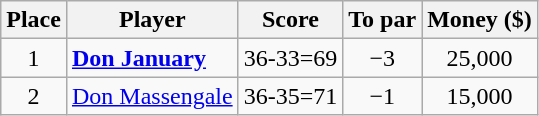<table class="wikitable">
<tr>
<th>Place</th>
<th>Player</th>
<th>Score</th>
<th>To par</th>
<th>Money ($)</th>
</tr>
<tr>
<td align=center>1</td>
<td> <strong><a href='#'>Don January</a></strong></td>
<td align=center>36-33=69</td>
<td align=center>−3</td>
<td align=center>25,000</td>
</tr>
<tr>
<td align=center>2</td>
<td> <a href='#'>Don Massengale</a></td>
<td align=center>36-35=71</td>
<td align=center>−1</td>
<td align=center>15,000</td>
</tr>
</table>
